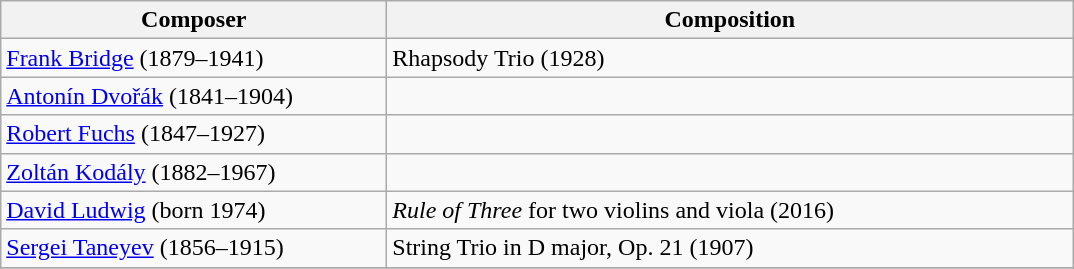<table class="wikitable">
<tr>
<th scope="col" width="250">Composer</th>
<th scope="col" width="450">Composition</th>
</tr>
<tr valign="top">
<td><a href='#'>Frank Bridge</a> (1879–1941)</td>
<td>Rhapsody Trio (1928)</td>
</tr>
<tr>
<td><a href='#'>Antonín Dvořák</a> (1841–1904)</td>
<td></td>
</tr>
<tr>
<td><a href='#'>Robert Fuchs</a> (1847–1927)</td>
<td></td>
</tr>
<tr>
<td><a href='#'>Zoltán Kodály</a> (1882–1967)</td>
<td></td>
</tr>
<tr>
<td><a href='#'>David Ludwig</a> (born 1974)</td>
<td><em>Rule of Three</em> for two violins and viola (2016)</td>
</tr>
<tr>
<td><a href='#'>Sergei Taneyev</a> (1856–1915)</td>
<td>String Trio in D major, Op. 21 (1907)</td>
</tr>
<tr>
</tr>
</table>
